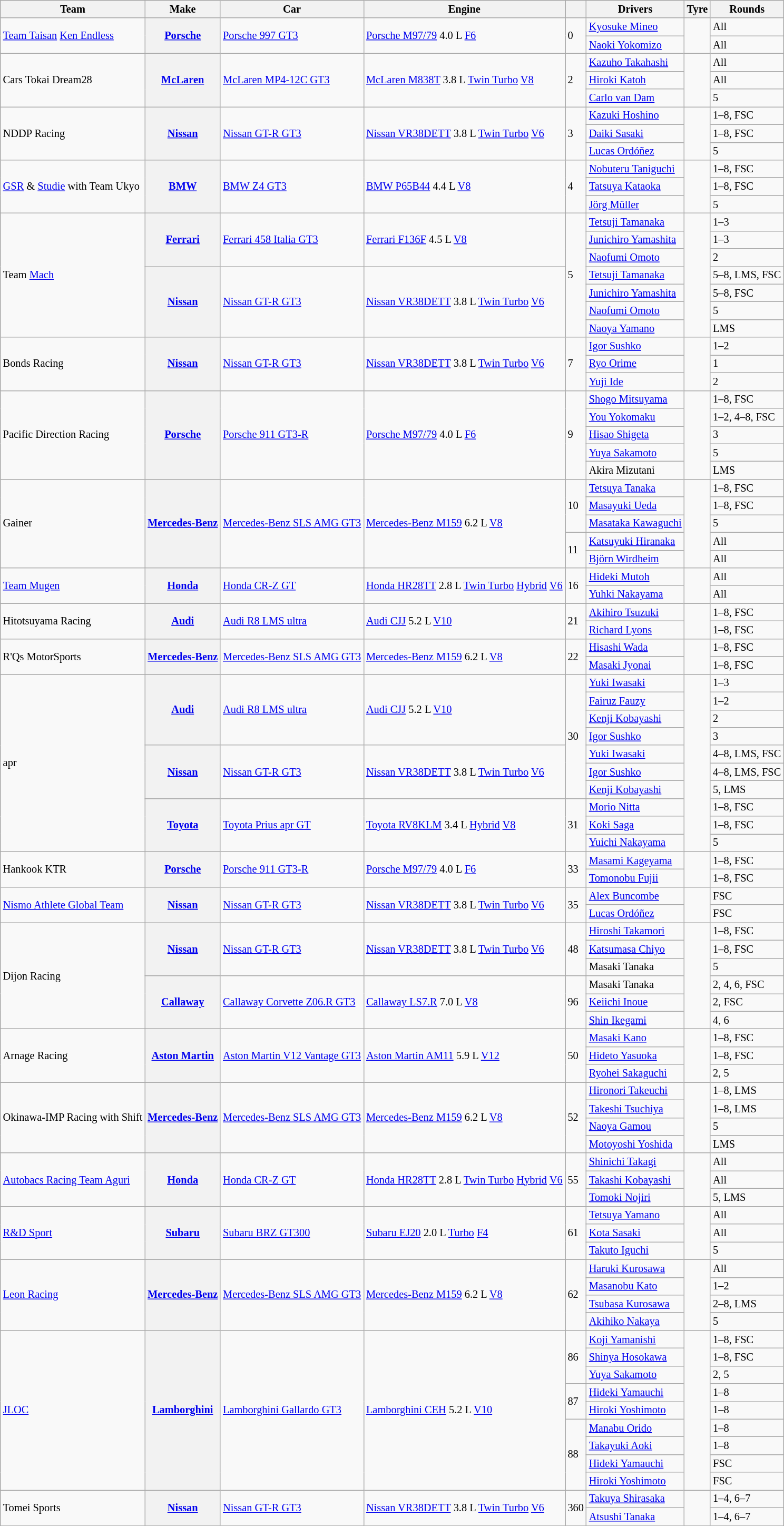<table class="wikitable" style="font-size: 85%;">
<tr>
<th>Team</th>
<th>Make</th>
<th>Car</th>
<th>Engine</th>
<th></th>
<th>Drivers</th>
<th>Tyre</th>
<th>Rounds</th>
</tr>
<tr>
<td rowspan=2> <a href='#'>Team Taisan</a> <a href='#'>Ken Endless</a></td>
<th rowspan=2><a href='#'>Porsche</a></th>
<td rowspan=2><a href='#'>Porsche 997 GT3</a></td>
<td rowspan=2><a href='#'>Porsche M97/79</a> 4.0 L <a href='#'>F6</a></td>
<td rowspan=2>0</td>
<td> <a href='#'>Kyosuke Mineo</a></td>
<td align=center rowspan=2></td>
<td>All</td>
</tr>
<tr>
<td> <a href='#'>Naoki Yokomizo</a></td>
<td>All</td>
</tr>
<tr>
<td rowspan=3> Cars Tokai Dream28</td>
<th rowspan=3><a href='#'>McLaren</a></th>
<td rowspan=3><a href='#'>McLaren MP4-12C GT3</a></td>
<td rowspan=3><a href='#'>McLaren M838T</a> 3.8 L <a href='#'>Twin Turbo</a> <a href='#'>V8</a></td>
<td rowspan=3>2</td>
<td> <a href='#'>Kazuho Takahashi</a></td>
<td align=center rowspan=3></td>
<td>All</td>
</tr>
<tr>
<td> <a href='#'>Hiroki Katoh</a></td>
<td>All</td>
</tr>
<tr>
<td> <a href='#'>Carlo van Dam</a></td>
<td>5</td>
</tr>
<tr>
<td rowspan=3> NDDP Racing</td>
<th rowspan=3><a href='#'>Nissan</a></th>
<td rowspan=3><a href='#'>Nissan GT-R GT3</a></td>
<td rowspan=3><a href='#'>Nissan VR38DETT</a> 3.8 L <a href='#'>Twin Turbo</a> <a href='#'>V6</a></td>
<td rowspan=3>3</td>
<td> <a href='#'>Kazuki Hoshino</a></td>
<td align=center rowspan=3></td>
<td>1–8, FSC</td>
</tr>
<tr>
<td> <a href='#'>Daiki Sasaki</a></td>
<td>1–8, FSC</td>
</tr>
<tr>
<td> <a href='#'>Lucas Ordóñez</a></td>
<td>5</td>
</tr>
<tr>
<td rowspan=3> <a href='#'>GSR</a> & <a href='#'>Studie</a> with Team Ukyo</td>
<th rowspan=3><a href='#'>BMW</a></th>
<td rowspan=3><a href='#'>BMW Z4 GT3</a></td>
<td rowspan=3><a href='#'>BMW P65B44</a> 4.4 L <a href='#'>V8</a></td>
<td rowspan=3>4</td>
<td> <a href='#'>Nobuteru Taniguchi</a></td>
<td align=center rowspan=3></td>
<td>1–8, FSC</td>
</tr>
<tr>
<td> <a href='#'>Tatsuya Kataoka</a></td>
<td>1–8, FSC</td>
</tr>
<tr>
<td> <a href='#'>Jörg Müller</a></td>
<td>5</td>
</tr>
<tr>
<td rowspan=7> Team <a href='#'>Mach</a></td>
<th rowspan=3><a href='#'>Ferrari</a></th>
<td rowspan=3><a href='#'>Ferrari 458 Italia GT3</a></td>
<td rowspan=3><a href='#'>Ferrari F136F</a> 4.5 L <a href='#'>V8</a></td>
<td rowspan=7>5</td>
<td> <a href='#'>Tetsuji Tamanaka</a></td>
<td align=center rowspan=7></td>
<td>1–3</td>
</tr>
<tr>
<td> <a href='#'>Junichiro Yamashita</a></td>
<td>1–3</td>
</tr>
<tr>
<td> <a href='#'>Naofumi Omoto</a></td>
<td>2</td>
</tr>
<tr>
<th rowspan=4><a href='#'>Nissan</a></th>
<td rowspan=4><a href='#'>Nissan GT-R GT3</a></td>
<td rowspan=4><a href='#'>Nissan VR38DETT</a> 3.8 L <a href='#'>Twin Turbo</a> <a href='#'>V6</a></td>
<td> <a href='#'>Tetsuji Tamanaka</a></td>
<td>5–8, LMS, FSC</td>
</tr>
<tr>
<td> <a href='#'>Junichiro Yamashita</a></td>
<td>5–8, FSC</td>
</tr>
<tr>
<td> <a href='#'>Naofumi Omoto</a></td>
<td>5</td>
</tr>
<tr>
<td> <a href='#'>Naoya Yamano</a></td>
<td>LMS</td>
</tr>
<tr>
<td rowspan=3> Bonds Racing</td>
<th rowspan=3><a href='#'>Nissan</a></th>
<td rowspan=3><a href='#'>Nissan GT-R GT3</a></td>
<td rowspan=3><a href='#'>Nissan VR38DETT</a> 3.8 L <a href='#'>Twin Turbo</a> <a href='#'>V6</a></td>
<td rowspan=3>7</td>
<td> <a href='#'>Igor Sushko</a></td>
<td align=center rowspan=3></td>
<td>1–2</td>
</tr>
<tr>
<td> <a href='#'>Ryo Orime</a></td>
<td>1</td>
</tr>
<tr>
<td> <a href='#'>Yuji Ide</a></td>
<td>2</td>
</tr>
<tr>
<td rowspan=5> Pacific Direction Racing</td>
<th rowspan=5><a href='#'>Porsche</a></th>
<td rowspan=5><a href='#'>Porsche 911 GT3-R</a></td>
<td rowspan=5><a href='#'>Porsche M97/79</a> 4.0 L <a href='#'>F6</a></td>
<td rowspan=5>9</td>
<td> <a href='#'>Shogo Mitsuyama</a></td>
<td align=center rowspan=5></td>
<td>1–8, FSC</td>
</tr>
<tr>
<td> <a href='#'>You Yokomaku</a></td>
<td>1–2, 4–8, FSC</td>
</tr>
<tr>
<td> <a href='#'>Hisao Shigeta</a></td>
<td>3</td>
</tr>
<tr>
<td> <a href='#'>Yuya Sakamoto</a></td>
<td>5</td>
</tr>
<tr>
<td> Akira Mizutani</td>
<td>LMS</td>
</tr>
<tr>
<td rowspan=5> Gainer</td>
<th rowspan=5><a href='#'>Mercedes-Benz</a></th>
<td rowspan=5><a href='#'>Mercedes-Benz SLS AMG GT3</a></td>
<td rowspan=5><a href='#'>Mercedes-Benz M159</a> 6.2 L <a href='#'>V8</a></td>
<td rowspan=3>10</td>
<td> <a href='#'>Tetsuya Tanaka</a></td>
<td align=center rowspan=5></td>
<td>1–8, FSC</td>
</tr>
<tr>
<td> <a href='#'>Masayuki Ueda</a></td>
<td>1–8, FSC</td>
</tr>
<tr>
<td> <a href='#'>Masataka Kawaguchi</a></td>
<td>5</td>
</tr>
<tr>
<td rowspan=2>11</td>
<td> <a href='#'>Katsuyuki Hiranaka</a></td>
<td>All</td>
</tr>
<tr>
<td> <a href='#'>Björn Wirdheim</a></td>
<td>All</td>
</tr>
<tr>
<td rowspan=2> <a href='#'>Team Mugen</a></td>
<th rowspan=2><a href='#'>Honda</a></th>
<td rowspan=2><a href='#'>Honda CR-Z GT</a></td>
<td rowspan=2><a href='#'>Honda HR28TT</a> 2.8 L <a href='#'>Twin Turbo</a> <a href='#'>Hybrid</a> <a href='#'>V6</a></td>
<td rowspan=2>16</td>
<td> <a href='#'>Hideki Mutoh</a></td>
<td align=center rowspan=2></td>
<td>All</td>
</tr>
<tr>
<td> <a href='#'>Yuhki Nakayama</a></td>
<td>All</td>
</tr>
<tr>
<td rowspan=2> Hitotsuyama Racing</td>
<th rowspan=2><a href='#'>Audi</a></th>
<td rowspan=2><a href='#'>Audi R8 LMS ultra</a></td>
<td rowspan=2><a href='#'>Audi CJJ</a> 5.2 L <a href='#'>V10</a></td>
<td rowspan=2>21</td>
<td> <a href='#'>Akihiro Tsuzuki</a></td>
<td align=center rowspan=2></td>
<td>1–8, FSC</td>
</tr>
<tr>
<td> <a href='#'>Richard Lyons</a></td>
<td>1–8, FSC</td>
</tr>
<tr>
<td rowspan=2> R'Qs MotorSports</td>
<th rowspan=2><a href='#'>Mercedes-Benz</a></th>
<td rowspan=2><a href='#'>Mercedes-Benz SLS AMG GT3</a></td>
<td rowspan=2><a href='#'>Mercedes-Benz M159</a> 6.2 L <a href='#'>V8</a></td>
<td rowspan=2>22</td>
<td> <a href='#'>Hisashi Wada</a></td>
<td align=center rowspan=2></td>
<td>1–8, FSC</td>
</tr>
<tr>
<td> <a href='#'>Masaki Jyonai</a></td>
<td>1–8, FSC</td>
</tr>
<tr>
<td rowspan=10> apr</td>
<th rowspan=4><a href='#'>Audi</a></th>
<td rowspan=4><a href='#'>Audi R8 LMS ultra</a></td>
<td rowspan=4><a href='#'>Audi CJJ</a> 5.2 L <a href='#'>V10</a></td>
<td rowspan=7>30</td>
<td> <a href='#'>Yuki Iwasaki</a></td>
<td align=center rowspan=10></td>
<td>1–3</td>
</tr>
<tr>
<td> <a href='#'>Fairuz Fauzy</a></td>
<td>1–2</td>
</tr>
<tr>
<td> <a href='#'>Kenji Kobayashi</a></td>
<td>2</td>
</tr>
<tr>
<td> <a href='#'>Igor Sushko</a></td>
<td>3</td>
</tr>
<tr>
<th rowspan=3><a href='#'>Nissan</a></th>
<td rowspan=3><a href='#'>Nissan GT-R GT3</a></td>
<td rowspan=3><a href='#'>Nissan VR38DETT</a> 3.8 L <a href='#'>Twin Turbo</a> <a href='#'>V6</a></td>
<td> <a href='#'>Yuki Iwasaki</a></td>
<td>4–8, LMS, FSC</td>
</tr>
<tr>
<td> <a href='#'>Igor Sushko</a></td>
<td>4–8, LMS, FSC</td>
</tr>
<tr>
<td> <a href='#'>Kenji Kobayashi</a></td>
<td>5, LMS</td>
</tr>
<tr>
<th rowspan=3><a href='#'>Toyota</a></th>
<td rowspan=3><a href='#'>Toyota Prius apr GT</a></td>
<td rowspan=3><a href='#'>Toyota RV8KLM</a> 3.4 L <a href='#'>Hybrid</a> <a href='#'>V8</a></td>
<td rowspan=3>31</td>
<td> <a href='#'>Morio Nitta</a></td>
<td>1–8, FSC</td>
</tr>
<tr>
<td> <a href='#'>Koki Saga</a></td>
<td>1–8, FSC</td>
</tr>
<tr>
<td> <a href='#'>Yuichi Nakayama</a></td>
<td>5</td>
</tr>
<tr>
<td rowspan=2> Hankook KTR</td>
<th rowspan=2><a href='#'>Porsche</a></th>
<td rowspan=2><a href='#'>Porsche 911 GT3-R</a></td>
<td rowspan=2><a href='#'>Porsche M97/79</a> 4.0 L <a href='#'>F6</a></td>
<td rowspan=2>33</td>
<td> <a href='#'>Masami Kageyama</a></td>
<td align=center rowspan=2></td>
<td>1–8, FSC</td>
</tr>
<tr>
<td> <a href='#'>Tomonobu Fujii</a></td>
<td>1–8, FSC</td>
</tr>
<tr>
<td rowspan=2> <a href='#'>Nismo Athlete Global Team</a></td>
<th rowspan=2><a href='#'>Nissan</a></th>
<td rowspan=2><a href='#'>Nissan GT-R GT3</a></td>
<td rowspan=2><a href='#'>Nissan VR38DETT</a> 3.8 L <a href='#'>Twin Turbo</a> <a href='#'>V6</a></td>
<td rowspan=2>35</td>
<td> <a href='#'>Alex Buncombe</a></td>
<td align=center rowspan=2></td>
<td>FSC</td>
</tr>
<tr>
<td> <a href='#'>Lucas Ordóñez</a></td>
<td>FSC</td>
</tr>
<tr>
<td rowspan=6> Dijon Racing</td>
<th rowspan=3><a href='#'>Nissan</a></th>
<td rowspan=3><a href='#'>Nissan GT-R GT3</a></td>
<td rowspan=3><a href='#'>Nissan VR38DETT</a> 3.8 L <a href='#'>Twin Turbo</a> <a href='#'>V6</a></td>
<td rowspan=3>48</td>
<td> <a href='#'>Hiroshi Takamori</a></td>
<td align=center rowspan=6></td>
<td>1–8, FSC</td>
</tr>
<tr>
<td> <a href='#'>Katsumasa Chiyo</a></td>
<td>1–8, FSC</td>
</tr>
<tr>
<td> Masaki Tanaka</td>
<td>5</td>
</tr>
<tr>
<th rowspan=3><a href='#'>Callaway</a></th>
<td rowspan=3><a href='#'>Callaway Corvette Z06.R GT3</a></td>
<td rowspan=3><a href='#'>Callaway LS7.R</a> 7.0 L <a href='#'>V8</a></td>
<td rowspan=3>96</td>
<td> Masaki Tanaka</td>
<td>2, 4, 6, FSC</td>
</tr>
<tr>
<td> <a href='#'>Keiichi Inoue</a></td>
<td>2, FSC</td>
</tr>
<tr>
<td> <a href='#'>Shin Ikegami</a></td>
<td>4, 6</td>
</tr>
<tr>
<td rowspan=3> Arnage Racing</td>
<th rowspan=3><a href='#'>Aston Martin</a></th>
<td rowspan=3><a href='#'>Aston Martin V12 Vantage GT3</a></td>
<td rowspan=3><a href='#'>Aston Martin AM11</a> 5.9 L <a href='#'>V12</a></td>
<td rowspan=3>50</td>
<td> <a href='#'>Masaki Kano</a></td>
<td align=center rowspan=3></td>
<td>1–8, FSC</td>
</tr>
<tr>
<td> <a href='#'>Hideto Yasuoka</a></td>
<td>1–8, FSC</td>
</tr>
<tr>
<td> <a href='#'>Ryohei Sakaguchi</a></td>
<td>2, 5</td>
</tr>
<tr>
<td rowspan=4> Okinawa-IMP Racing with Shift</td>
<th rowspan=4><a href='#'>Mercedes-Benz</a></th>
<td rowspan=4><a href='#'>Mercedes-Benz SLS AMG GT3</a></td>
<td rowspan=4><a href='#'>Mercedes-Benz M159</a> 6.2 L <a href='#'>V8</a></td>
<td rowspan=4>52</td>
<td> <a href='#'>Hironori Takeuchi</a></td>
<td align=center rowspan=4></td>
<td>1–8, LMS</td>
</tr>
<tr>
<td> <a href='#'>Takeshi Tsuchiya</a></td>
<td>1–8, LMS</td>
</tr>
<tr>
<td> <a href='#'>Naoya Gamou</a></td>
<td>5</td>
</tr>
<tr>
<td> <a href='#'>Motoyoshi Yoshida</a></td>
<td>LMS</td>
</tr>
<tr>
<td rowspan=3> <a href='#'>Autobacs Racing Team Aguri</a></td>
<th rowspan=3><a href='#'>Honda</a></th>
<td rowspan=3><a href='#'>Honda CR-Z GT</a></td>
<td rowspan=3><a href='#'>Honda HR28TT</a> 2.8 L <a href='#'>Twin Turbo</a> <a href='#'>Hybrid</a> <a href='#'>V6</a></td>
<td rowspan=3>55</td>
<td> <a href='#'>Shinichi Takagi</a></td>
<td align=center rowspan=3></td>
<td>All</td>
</tr>
<tr>
<td> <a href='#'>Takashi Kobayashi</a></td>
<td>All</td>
</tr>
<tr>
<td> <a href='#'>Tomoki Nojiri</a></td>
<td>5, LMS</td>
</tr>
<tr>
<td rowspan=3> <a href='#'>R&D Sport</a></td>
<th rowspan=3><a href='#'>Subaru</a></th>
<td rowspan=3><a href='#'>Subaru BRZ GT300</a></td>
<td rowspan=3><a href='#'>Subaru EJ20</a> 2.0 L <a href='#'>Turbo</a> <a href='#'>F4</a></td>
<td rowspan=3>61</td>
<td> <a href='#'>Tetsuya Yamano</a></td>
<td align=center rowspan=3></td>
<td>All</td>
</tr>
<tr>
<td> <a href='#'>Kota Sasaki</a></td>
<td>All</td>
</tr>
<tr>
<td> <a href='#'>Takuto Iguchi</a></td>
<td>5</td>
</tr>
<tr>
<td rowspan=4> <a href='#'>Leon Racing</a></td>
<th rowspan=4><a href='#'>Mercedes-Benz</a></th>
<td rowspan=4><a href='#'>Mercedes-Benz SLS AMG GT3</a></td>
<td rowspan=4><a href='#'>Mercedes-Benz M159</a> 6.2 L <a href='#'>V8</a></td>
<td rowspan=4>62</td>
<td> <a href='#'>Haruki Kurosawa</a></td>
<td align=center rowspan=4></td>
<td>All</td>
</tr>
<tr>
<td> <a href='#'>Masanobu Kato</a></td>
<td>1–2</td>
</tr>
<tr>
<td> <a href='#'>Tsubasa Kurosawa</a></td>
<td>2–8, LMS</td>
</tr>
<tr>
<td> <a href='#'>Akihiko Nakaya</a></td>
<td>5</td>
</tr>
<tr>
<td rowspan=9> <a href='#'>JLOC</a></td>
<th rowspan=9><a href='#'>Lamborghini</a></th>
<td rowspan=9><a href='#'>Lamborghini Gallardo GT3</a></td>
<td rowspan=9><a href='#'>Lamborghini CEH</a> 5.2 L <a href='#'>V10</a></td>
<td rowspan=3>86</td>
<td> <a href='#'>Koji Yamanishi</a></td>
<td align=center rowspan=9></td>
<td>1–8, FSC</td>
</tr>
<tr>
<td> <a href='#'>Shinya Hosokawa</a></td>
<td>1–8, FSC</td>
</tr>
<tr>
<td> <a href='#'>Yuya Sakamoto</a></td>
<td>2, 5</td>
</tr>
<tr>
<td rowspan=2>87</td>
<td> <a href='#'>Hideki Yamauchi</a></td>
<td>1–8</td>
</tr>
<tr>
<td> <a href='#'>Hiroki Yoshimoto</a></td>
<td>1–8</td>
</tr>
<tr>
<td rowspan=4>88</td>
<td> <a href='#'>Manabu Orido</a></td>
<td>1–8</td>
</tr>
<tr>
<td> <a href='#'>Takayuki Aoki</a></td>
<td>1–8</td>
</tr>
<tr>
<td> <a href='#'>Hideki Yamauchi</a></td>
<td>FSC</td>
</tr>
<tr>
<td> <a href='#'>Hiroki Yoshimoto</a></td>
<td>FSC</td>
</tr>
<tr>
<td rowspan=2> Tomei Sports</td>
<th rowspan=2><a href='#'>Nissan</a></th>
<td rowspan=2><a href='#'>Nissan GT-R GT3</a></td>
<td rowspan=2><a href='#'>Nissan VR38DETT</a> 3.8 L <a href='#'>Twin Turbo</a> <a href='#'>V6</a></td>
<td rowspan=2>360</td>
<td> <a href='#'>Takuya Shirasaka</a></td>
<td align=center rowspan=2></td>
<td>1–4, 6–7</td>
</tr>
<tr>
<td> <a href='#'>Atsushi Tanaka</a></td>
<td>1–4, 6–7</td>
</tr>
</table>
